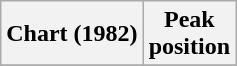<table class="wikitable sortable plainrowheaders" style="text-align:center">
<tr>
<th scope="col">Chart (1982)</th>
<th scope="col">Peak<br> position</th>
</tr>
<tr>
</tr>
</table>
